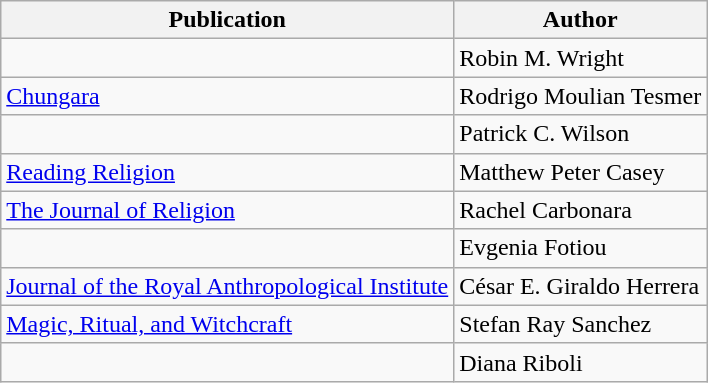<table class="wikitable">
<tr>
<th>Publication</th>
<th>Author</th>
</tr>
<tr>
<td></td>
<td>Robin M. Wright</td>
</tr>
<tr>
<td><a href='#'>Chungara</a></td>
<td>Rodrigo Moulian Tesmer</td>
</tr>
<tr>
<td></td>
<td>Patrick C. Wilson</td>
</tr>
<tr>
<td><a href='#'>Reading Religion</a></td>
<td>Matthew Peter Casey</td>
</tr>
<tr>
<td><a href='#'>The Journal of Religion</a></td>
<td>Rachel Carbonara</td>
</tr>
<tr>
<td></td>
<td>Evgenia Fotiou</td>
</tr>
<tr>
<td><a href='#'>Journal of the Royal Anthropological Institute</a></td>
<td>César E. Giraldo Herrera</td>
</tr>
<tr>
<td><a href='#'>Magic, Ritual, and Witchcraft</a></td>
<td>Stefan Ray Sanchez</td>
</tr>
<tr>
<td></td>
<td>Diana Riboli</td>
</tr>
</table>
